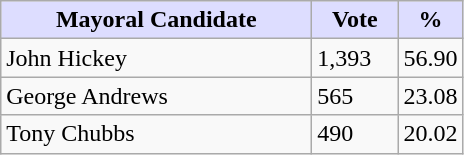<table class="wikitable">
<tr>
<th style="background:#ddf; width:200px;">Mayoral Candidate</th>
<th style="background:#ddf; width:50px;">Vote</th>
<th style="background:#ddf; width:30px;">%</th>
</tr>
<tr>
<td>John Hickey</td>
<td>1,393</td>
<td>56.90</td>
</tr>
<tr>
<td>George Andrews</td>
<td>565</td>
<td>23.08</td>
</tr>
<tr>
<td>Tony Chubbs</td>
<td>490</td>
<td>20.02</td>
</tr>
</table>
